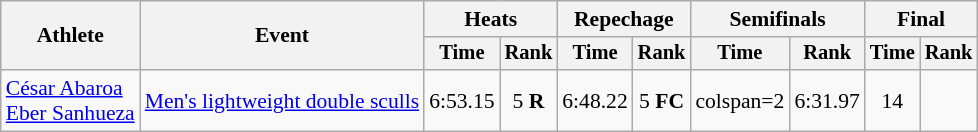<table class="wikitable" style="font-size:90%">
<tr>
<th rowspan="2">Athlete</th>
<th rowspan="2">Event</th>
<th colspan="2">Heats</th>
<th colspan="2">Repechage</th>
<th colspan="2">Semifinals</th>
<th colspan="2">Final</th>
</tr>
<tr style="font-size:95%">
<th>Time</th>
<th>Rank</th>
<th>Time</th>
<th>Rank</th>
<th>Time</th>
<th>Rank</th>
<th>Time</th>
<th>Rank</th>
</tr>
<tr align=center>
<td align=left><a href='#'>César Abaroa</a><br><a href='#'>Eber Sanhueza</a></td>
<td align=left><a href='#'>Men's lightweight double sculls</a></td>
<td>6:53.15</td>
<td>5 <strong>R</strong></td>
<td>6:48.22</td>
<td>5 <strong>FC</strong></td>
<td>colspan=2 </td>
<td>6:31.97</td>
<td>14</td>
</tr>
</table>
